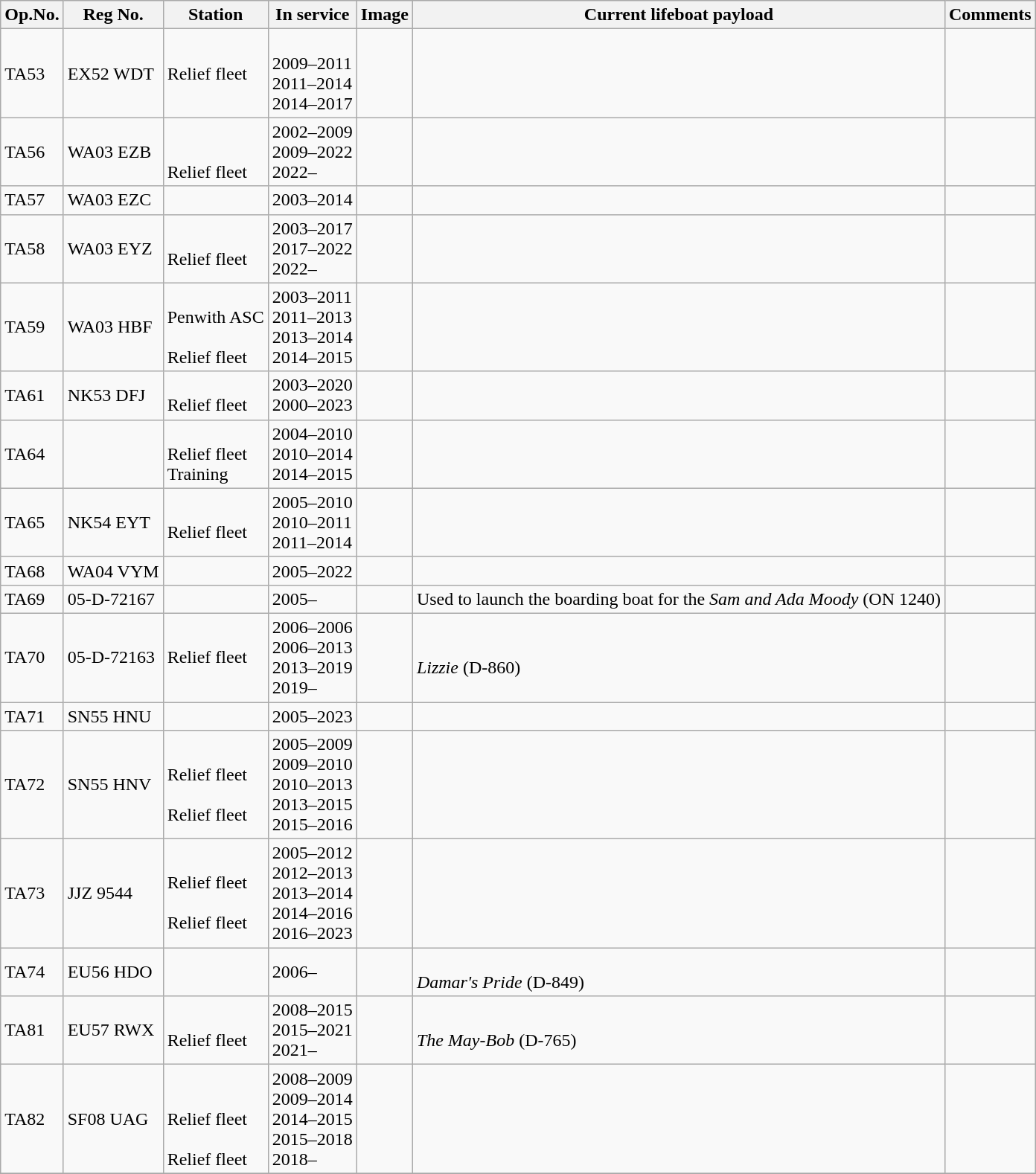<table class="wikitable">
<tr>
<th>Op.No.</th>
<th>Reg No.</th>
<th>Station</th>
<th>In service</th>
<th>Image</th>
<th>Current lifeboat payload</th>
<th>Comments</th>
</tr>
<tr>
<td>TA53<br></td>
<td>EX52 WDT</td>
<td><br>Relief fleet<br><br></td>
<td><br>2009–2011<br>2011–2014<br>2014–2017</td>
<td></td>
<td></td>
<td></td>
</tr>
<tr>
<td>TA56<br></td>
<td>WA03 EZB</td>
<td><br><br>Relief fleet</td>
<td>2002–2009<br>2009–2022<br>2022–</td>
<td></td>
<td></td>
<td></td>
</tr>
<tr>
<td>TA57<br></td>
<td>WA03 EZC</td>
<td></td>
<td>2003–2014</td>
<td></td>
<td></td>
<td></td>
</tr>
<tr>
<td>TA58<br></td>
<td>WA03 EYZ</td>
<td><br>Relief fleet<br></td>
<td>2003–2017<br>2017–2022<br>2022–</td>
<td></td>
<td><br></td>
<td></td>
</tr>
<tr>
<td>TA59<br></td>
<td>WA03 HBF</td>
<td><br>Penwith ASC<br><br>Relief fleet</td>
<td>2003–2011<br>2011–2013<br>2013–2014<br>2014–2015</td>
<td></td>
<td></td>
<td></td>
</tr>
<tr>
<td>TA61<br></td>
<td>NK53 DFJ</td>
<td><br>Relief fleet</td>
<td>2003–2020<br>2000–2023</td>
<td></td>
<td></td>
<td></td>
</tr>
<tr>
<td>TA64<br></td>
<td></td>
<td><br>Relief fleet<br>Training</td>
<td>2004–2010<br>2010–2014<br>2014–2015</td>
<td></td>
<td></td>
<td></td>
</tr>
<tr>
<td>TA65<br></td>
<td>NK54 EYT</td>
<td><br>Relief fleet<br></td>
<td>2005–2010<br>2010–2011<br>2011–2014</td>
<td></td>
<td></td>
<td></td>
</tr>
<tr>
<td>TA68<br></td>
<td>WA04 VYM</td>
<td></td>
<td>2005–2022</td>
<td></td>
<td></td>
<td></td>
</tr>
<tr>
<td>TA69<br></td>
<td>05-D-72167</td>
<td></td>
<td>2005–</td>
<td></td>
<td>Used to launch the boarding boat for the  <em>Sam and Ada Moody</em> (ON 1240)</td>
<td></td>
</tr>
<tr>
<td>TA70<br></td>
<td>05-D-72163</td>
<td><br>Relief fleet<br><br></td>
<td>2006–2006<br>2006–2013<br>2013–2019<br>2019–</td>
<td></td>
<td><br><em>Lizzie</em> (D-860)</td>
<td></td>
</tr>
<tr>
<td>TA71<br></td>
<td>SN55 HNU</td>
<td></td>
<td>2005–2023</td>
<td></td>
<td></td>
<td></td>
</tr>
<tr>
<td>TA72<br></td>
<td>SN55 HNV</td>
<td><br>Relief fleet<br><br>Relief fleet<br></td>
<td>2005–2009<br>2009–2010<br>2010–2013<br>2013–2015<br>2015–2016</td>
<td></td>
<td></td>
<td></td>
</tr>
<tr>
<td>TA73<br></td>
<td>JJZ 9544</td>
<td><br>Relief fleet<br><br>Relief fleet<br></td>
<td>2005–2012<br>2012–2013<br>2013–2014<br>2014–2016<br>2016–2023</td>
<td></td>
<td></td>
<td></td>
</tr>
<tr>
<td>TA74<br></td>
<td>EU56 HDO</td>
<td></td>
<td>2006–</td>
<td></td>
<td><br><em>Damar's Pride</em> (D-849)</td>
<td></td>
</tr>
<tr>
<td>TA81<br></td>
<td>EU57 RWX</td>
<td><br>Relief fleet<br></td>
<td>2008–2015<br>2015–2021<br>2021–</td>
<td></td>
<td><br><em>The May-Bob</em> (D-765)</td>
<td></td>
</tr>
<tr>
<td>TA82<br></td>
<td>SF08 UAG</td>
<td><br><br>Relief fleet<br><br>Relief fleet<br></td>
<td>2008–2009<br>2009–2014<br>2014–2015<br>2015–2018<br>2018–</td>
<td></td>
<td></td>
<td></td>
</tr>
<tr>
</tr>
</table>
